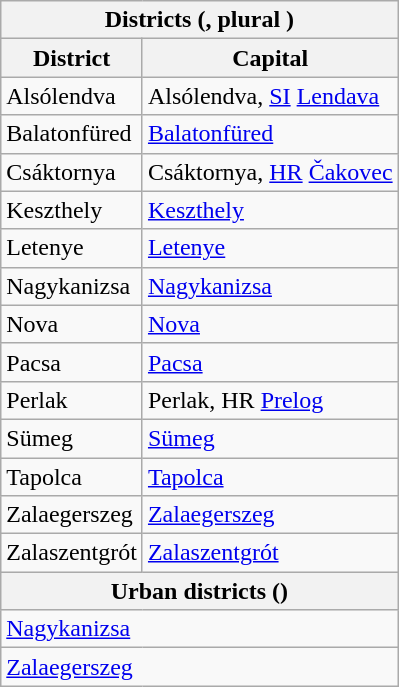<table class="wikitable">
<tr>
<th colspan=2>Districts (, plural )</th>
</tr>
<tr>
<th>District</th>
<th>Capital</th>
</tr>
<tr>
<td>Alsólendva</td>
<td>Alsólendva, <a href='#'>SI</a> <a href='#'>Lendava</a></td>
</tr>
<tr>
<td>Balatonfüred</td>
<td><a href='#'>Balatonfüred</a></td>
</tr>
<tr>
<td>Csáktornya</td>
<td>Csáktornya, <a href='#'>HR</a> <a href='#'>Čakovec</a></td>
</tr>
<tr>
<td>Keszthely</td>
<td><a href='#'>Keszthely</a></td>
</tr>
<tr>
<td>Letenye</td>
<td><a href='#'>Letenye</a></td>
</tr>
<tr>
<td>Nagykanizsa</td>
<td><a href='#'>Nagykanizsa</a></td>
</tr>
<tr>
<td>Nova</td>
<td><a href='#'>Nova</a></td>
</tr>
<tr>
<td>Pacsa</td>
<td><a href='#'>Pacsa</a></td>
</tr>
<tr>
<td>Perlak</td>
<td>Perlak, HR <a href='#'>Prelog</a></td>
</tr>
<tr>
<td>Sümeg</td>
<td><a href='#'>Sümeg</a></td>
</tr>
<tr>
<td>Tapolca</td>
<td><a href='#'>Tapolca</a></td>
</tr>
<tr>
<td>Zalaegerszeg</td>
<td><a href='#'>Zalaegerszeg</a></td>
</tr>
<tr>
<td>Zalaszentgrót</td>
<td><a href='#'>Zalaszentgrót</a></td>
</tr>
<tr>
<th colspan=2>Urban districts ()</th>
</tr>
<tr>
<td colspan=2><a href='#'>Nagykanizsa</a></td>
</tr>
<tr>
<td colspan=2><a href='#'>Zalaegerszeg</a></td>
</tr>
</table>
